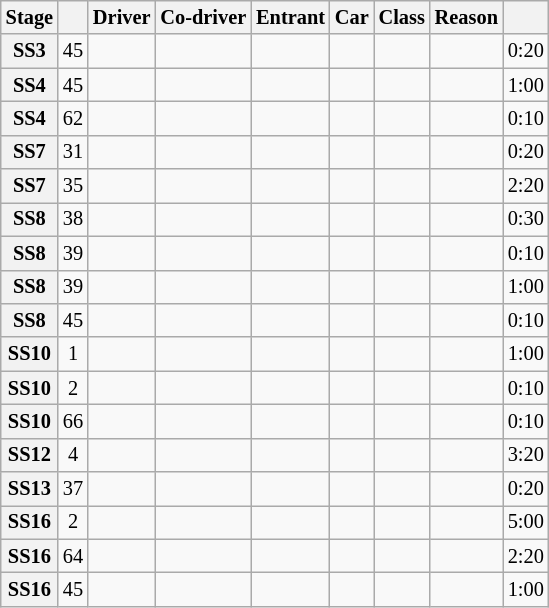<table class="wikitable" style="font-size: 85%;">
<tr>
<th>Stage</th>
<th></th>
<th>Driver</th>
<th>Co-driver</th>
<th>Entrant</th>
<th>Car</th>
<th>Class</th>
<th>Reason</th>
<th></th>
</tr>
<tr>
<th>SS3</th>
<td align="center">45</td>
<td></td>
<td></td>
<td></td>
<td></td>
<td align="center"></td>
<td></td>
<td align="center">0:20</td>
</tr>
<tr>
<th>SS4</th>
<td align="center">45</td>
<td></td>
<td></td>
<td></td>
<td></td>
<td align="center"></td>
<td></td>
<td align="center">1:00</td>
</tr>
<tr>
<th>SS4</th>
<td align="center">62</td>
<td></td>
<td></td>
<td></td>
<td></td>
<td align="center"></td>
<td></td>
<td align="center">0:10</td>
</tr>
<tr>
<th>SS7</th>
<td align="center">31</td>
<td></td>
<td></td>
<td></td>
<td></td>
<td align="center"></td>
<td></td>
<td align="center">0:20</td>
</tr>
<tr>
<th>SS7</th>
<td align="center">35</td>
<td></td>
<td></td>
<td></td>
<td></td>
<td align="center"></td>
<td></td>
<td align="center">2:20</td>
</tr>
<tr>
<th>SS8</th>
<td align="center">38</td>
<td></td>
<td></td>
<td></td>
<td></td>
<td align="center"></td>
<td></td>
<td align="center">0:30</td>
</tr>
<tr>
<th>SS8</th>
<td align="center">39</td>
<td></td>
<td></td>
<td></td>
<td></td>
<td align="center"></td>
<td></td>
<td align="center">0:10</td>
</tr>
<tr>
<th>SS8</th>
<td align="center">39</td>
<td></td>
<td></td>
<td></td>
<td></td>
<td align="center"></td>
<td></td>
<td align="center">1:00</td>
</tr>
<tr>
<th>SS8</th>
<td align="center">45</td>
<td></td>
<td></td>
<td></td>
<td></td>
<td align="center"></td>
<td></td>
<td align="center">0:10</td>
</tr>
<tr>
<th>SS10</th>
<td align="center">1</td>
<td></td>
<td></td>
<td></td>
<td></td>
<td align="center"></td>
<td></td>
<td align="center">1:00</td>
</tr>
<tr>
<th>SS10</th>
<td align="center">2</td>
<td></td>
<td></td>
<td></td>
<td></td>
<td align="center"></td>
<td></td>
<td align="center">0:10</td>
</tr>
<tr>
<th>SS10</th>
<td align="center">66</td>
<td></td>
<td></td>
<td></td>
<td></td>
<td align="center"></td>
<td></td>
<td align="center">0:10</td>
</tr>
<tr>
<th>SS12</th>
<td align="center">4</td>
<td></td>
<td></td>
<td></td>
<td></td>
<td align="center"></td>
<td></td>
<td align="center">3:20</td>
</tr>
<tr>
<th>SS13</th>
<td align="center">37</td>
<td></td>
<td></td>
<td></td>
<td></td>
<td align="center"></td>
<td></td>
<td align="center">0:20</td>
</tr>
<tr>
<th>SS16</th>
<td align="center">2</td>
<td></td>
<td></td>
<td></td>
<td></td>
<td align="center"></td>
<td></td>
<td align="center">5:00</td>
</tr>
<tr>
<th>SS16</th>
<td align="center">64</td>
<td></td>
<td></td>
<td></td>
<td></td>
<td align="center"></td>
<td></td>
<td align="center">2:20</td>
</tr>
<tr>
<th>SS16</th>
<td align="center">45</td>
<td></td>
<td></td>
<td></td>
<td></td>
<td align="center"></td>
<td></td>
<td align="center">1:00</td>
</tr>
</table>
